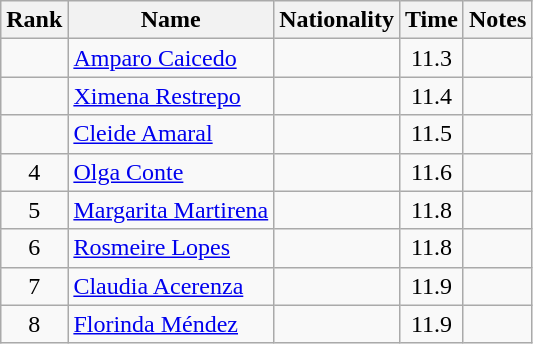<table class="wikitable sortable" style="text-align:center">
<tr>
<th>Rank</th>
<th>Name</th>
<th>Nationality</th>
<th>Time</th>
<th>Notes</th>
</tr>
<tr>
<td></td>
<td align=left><a href='#'>Amparo Caicedo</a></td>
<td align=left></td>
<td>11.3</td>
<td></td>
</tr>
<tr>
<td></td>
<td align=left><a href='#'>Ximena Restrepo</a></td>
<td align=left></td>
<td>11.4</td>
<td></td>
</tr>
<tr>
<td></td>
<td align=left><a href='#'>Cleide Amaral</a></td>
<td align=left></td>
<td>11.5</td>
<td></td>
</tr>
<tr>
<td>4</td>
<td align=left><a href='#'>Olga Conte</a></td>
<td align=left></td>
<td>11.6</td>
<td></td>
</tr>
<tr>
<td>5</td>
<td align=left><a href='#'>Margarita Martirena</a></td>
<td align=left></td>
<td>11.8</td>
<td></td>
</tr>
<tr>
<td>6</td>
<td align=left><a href='#'>Rosmeire Lopes</a></td>
<td align=left></td>
<td>11.8</td>
<td></td>
</tr>
<tr>
<td>7</td>
<td align=left><a href='#'>Claudia Acerenza</a></td>
<td align=left></td>
<td>11.9</td>
<td></td>
</tr>
<tr>
<td>8</td>
<td align=left><a href='#'>Florinda Méndez</a></td>
<td align=left></td>
<td>11.9</td>
<td></td>
</tr>
</table>
